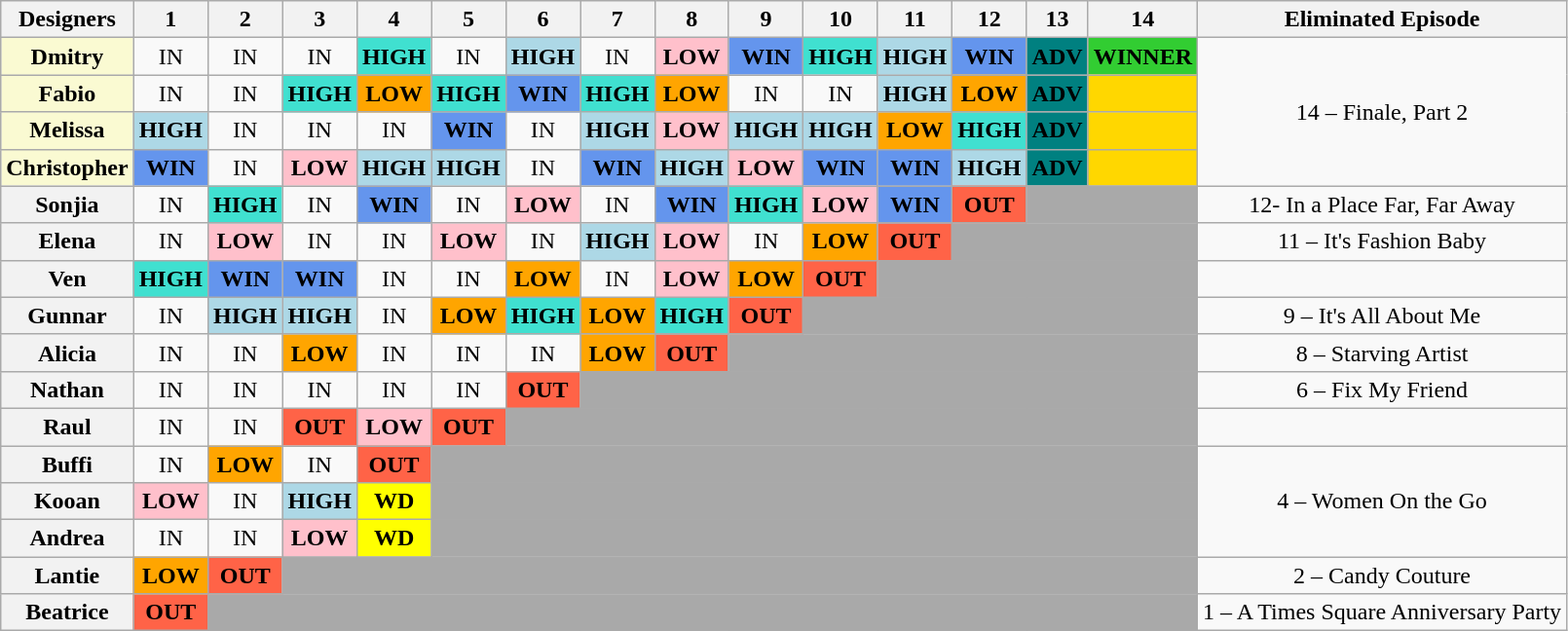<table class="wikitable" style="text-align:center">
<tr>
<th>Designers</th>
<th>1</th>
<th>2</th>
<th>3</th>
<th>4</th>
<th>5</th>
<th>6</th>
<th>7</th>
<th>8</th>
<th>9</th>
<th>10</th>
<th>11</th>
<th>12</th>
<th>13</th>
<th>14</th>
<th>Eliminated Episode</th>
</tr>
<tr>
<th style="background:#FAFAD2;">Dmitry</th>
<td>IN</td>
<td>IN</td>
<td>IN</td>
<td style="background:turquoise;"><strong>HIGH</strong></td>
<td>IN</td>
<td style="background:lightblue;"><strong>HIGH</strong></td>
<td>IN</td>
<td style="background:pink;"><strong>LOW</strong></td>
<td style="background:cornflowerblue;"><strong>WIN</strong></td>
<td style="background:turquoise;"><strong>HIGH</strong></td>
<td style="background:lightblue;"><strong>HIGH</strong></td>
<td style="background:cornflowerblue;"><strong>WIN</strong></td>
<td style="background:teal;"><strong>ADV</strong></td>
<td style="background:Limegreen;"><strong>WINNER</strong></td>
<td rowspan="4">14 – Finale, Part 2</td>
</tr>
<tr>
<th style="background:#FAFAD2;">Fabio</th>
<td>IN</td>
<td>IN</td>
<td style="background:turquoise;"><strong>HIGH</strong></td>
<td style="background:orange;"><strong>LOW</strong></td>
<td style="background:turquoise;"><strong>HIGH</strong></td>
<td style="background:cornflowerblue;"><strong>WIN</strong></td>
<td style="background:turquoise;"><strong>HIGH</strong></td>
<td style="background:orange;"><strong>LOW</strong></td>
<td>IN</td>
<td>IN</td>
<td style="background:lightblue;"><strong>HIGH</strong></td>
<td style="background:orange;"><strong>LOW</strong></td>
<td style="background:teal;"><strong>ADV</strong></td>
<td style="background:gold;"></td>
</tr>
<tr>
<th style="background:#FAFAD2;">Melissa</th>
<td style="background:lightblue;"><strong>HIGH</strong></td>
<td>IN</td>
<td>IN</td>
<td>IN</td>
<td style="background:cornflowerblue;"><strong>WIN</strong></td>
<td>IN</td>
<td style="background:lightblue;"><strong>HIGH</strong></td>
<td style="background:pink;"><strong>LOW</strong></td>
<td style="background:lightblue;"><strong>HIGH</strong></td>
<td style="background:lightblue;"><strong>HIGH</strong></td>
<td style="background:orange;"><strong>LOW</strong></td>
<td style="background:turquoise;"><strong>HIGH</strong></td>
<td style="background:teal;"><strong>ADV</strong></td>
<td style="background:gold;"></td>
</tr>
<tr>
<th style="background:#FAFAD2;">Christopher</th>
<td style="background:cornflowerblue;"><strong>WIN</strong></td>
<td>IN</td>
<td style="background:pink;"><strong>LOW</strong></td>
<td style="background:lightblue;"><strong>HIGH</strong></td>
<td style="background:lightblue;"><strong>HIGH</strong></td>
<td>IN</td>
<td style="background:cornflowerblue;"><strong>WIN</strong></td>
<td style="background:lightblue;"><strong>HIGH</strong></td>
<td style="background:pink;"><strong>LOW</strong></td>
<td style="background:cornflowerblue;"><strong>WIN</strong></td>
<td style="background:cornflowerblue;"><strong>WIN</strong></td>
<td style="background:lightblue;"><strong>HIGH</strong></td>
<td style="background:teal;"><strong>ADV</strong></td>
<td style="background:gold;"></td>
</tr>
<tr>
<th>Sonjia</th>
<td>IN</td>
<td style="background:turquoise;"><strong>HIGH</strong></td>
<td>IN</td>
<td style="background:cornflowerblue;"><strong>WIN</strong></td>
<td>IN</td>
<td style="background:pink;"><strong>LOW</strong></td>
<td>IN</td>
<td style="background:cornflowerblue;"><strong>WIN</strong></td>
<td style="background:turquoise;"><strong>HIGH</strong></td>
<td style="background:pink;"><strong>LOW</strong></td>
<td style="background:cornflowerblue;"><strong>WIN</strong></td>
<td style="background:tomato;"><strong>OUT</strong></td>
<td style="background:darkgray;" colspan="2"></td>
<td>12- In a Place Far, Far Away</td>
</tr>
<tr>
<th>Elena</th>
<td>IN</td>
<td style="background:pink;"><strong>LOW</strong></td>
<td>IN</td>
<td>IN</td>
<td style="background:pink;"><strong>LOW</strong></td>
<td>IN</td>
<td style="background:lightblue;"><strong>HIGH</strong></td>
<td style="background:pink;"><strong>LOW</strong></td>
<td>IN</td>
<td style="background:orange;"><strong>LOW</strong></td>
<td style="background:tomato;"><strong>OUT</strong></td>
<td style="background:darkgray;" colspan="3"></td>
<td>11 – It's Fashion Baby</td>
</tr>
<tr>
<th>Ven</th>
<td style="background:turquoise;"><strong>HIGH</strong></td>
<td style="background:cornflowerblue;"><strong>WIN</strong></td>
<td style="background:cornflowerblue;"><strong>WIN</strong></td>
<td>IN</td>
<td>IN</td>
<td style="background:orange;"><strong>LOW</strong></td>
<td>IN</td>
<td style="background:pink;"><strong>LOW</strong></td>
<td style="background:orange;"><strong>LOW</strong></td>
<td style="background:tomato;"><strong>OUT</strong></td>
<td style="background:darkgray;" colspan="4"></td>
<td></td>
</tr>
<tr>
<th>Gunnar</th>
<td>IN</td>
<td style="background:lightblue;"><strong>HIGH</strong></td>
<td style="background:lightblue;"><strong>HIGH</strong></td>
<td>IN</td>
<td style="background:orange;"><strong>LOW</strong></td>
<td style="background:turquoise;"><strong>HIGH</strong></td>
<td style="background:orange;"><strong>LOW</strong></td>
<td style="background:turquoise;"><strong>HIGH</strong></td>
<td style="background:tomato;"><strong>OUT</strong></td>
<td style="background:darkgray;" colspan="5"></td>
<td>9 – It's All About Me</td>
</tr>
<tr>
<th>Alicia</th>
<td>IN</td>
<td>IN</td>
<td style="background:orange;"><strong>LOW</strong></td>
<td>IN</td>
<td>IN</td>
<td>IN</td>
<td style="background:orange;"><strong>LOW</strong></td>
<td style="background:tomato;"><strong>OUT</strong></td>
<td style="background:darkgray;" colspan="6"></td>
<td>8 – Starving Artist</td>
</tr>
<tr>
<th>Nathan</th>
<td>IN</td>
<td>IN</td>
<td>IN</td>
<td>IN</td>
<td>IN</td>
<td style="background:tomato;"><strong>OUT</strong></td>
<td style="background:darkgray;" colspan="8"></td>
<td>6 – Fix My Friend</td>
</tr>
<tr>
<th>Raul</th>
<td>IN</td>
<td>IN</td>
<td style="background:tomato;"><strong>OUT</strong></td>
<td style="background:pink;"><strong>LOW</strong></td>
<td style="background:tomato;"><strong>OUT</strong></td>
<td style="background:darkgray;" colspan="9"></td>
<td></td>
</tr>
<tr>
<th>Buffi</th>
<td>IN</td>
<td style="background:orange;"><strong>LOW</strong></td>
<td>IN</td>
<td style="background:tomato;"><strong>OUT</strong></td>
<td style="background:darkgray;" colspan="10"></td>
<td rowspan="3">4 – Women On the Go</td>
</tr>
<tr>
<th>Kooan</th>
<td style="background:pink;"><strong>LOW</strong></td>
<td>IN</td>
<td style="background:lightblue;"><strong>HIGH</strong></td>
<td style="background:yellow;"><strong>WD</strong></td>
<td style="background:darkgray;" colspan="10"></td>
</tr>
<tr>
<th>Andrea</th>
<td>IN</td>
<td>IN</td>
<td style="background:pink;"><strong>LOW</strong></td>
<td style="background:yellow;"><strong>WD</strong></td>
<td style="background:darkgray;" colspan="10"></td>
</tr>
<tr>
<th>Lantie</th>
<td style="background:orange;"><strong>LOW</strong></td>
<td style="background:tomato;"><strong>OUT</strong></td>
<td style="background:darkgray;" colspan="12"></td>
<td>2 –  Candy Couture</td>
</tr>
<tr>
<th>Beatrice</th>
<td style="background:tomato;"><strong>OUT</strong></td>
<td style="background:darkgray;" colspan="13"></td>
<td>1 – A Times Square Anniversary Party</td>
</tr>
</table>
